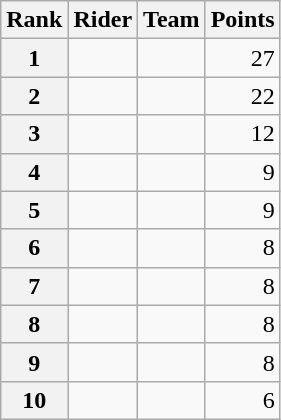<table class="wikitable" margin-bottom:0;">
<tr>
<th scope="col">Rank</th>
<th scope="col">Rider</th>
<th scope="col">Team</th>
<th scope="col">Points</th>
</tr>
<tr>
<th scope="row">1</th>
<td> </td>
<td></td>
<td align="right">27</td>
</tr>
<tr>
<th scope="row">2</th>
<td>  </td>
<td></td>
<td align="right">22</td>
</tr>
<tr>
<th scope="row">3</th>
<td></td>
<td></td>
<td align="right">12</td>
</tr>
<tr>
<th scope="row">4</th>
<td></td>
<td></td>
<td align="right">9</td>
</tr>
<tr>
<th scope="row">5</th>
<td></td>
<td></td>
<td align="right">9</td>
</tr>
<tr>
<th scope="row">6</th>
<td></td>
<td></td>
<td align="right">8</td>
</tr>
<tr>
<th scope="row">7</th>
<td></td>
<td></td>
<td align="right">8</td>
</tr>
<tr>
<th scope="row">8</th>
<td></td>
<td></td>
<td align="right">8</td>
</tr>
<tr>
<th scope="row">9</th>
<td></td>
<td></td>
<td align="right">8</td>
</tr>
<tr>
<th scope="row">10</th>
<td></td>
<td></td>
<td align="right">6</td>
</tr>
</table>
